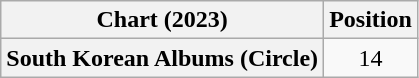<table class="wikitable plainrowheaders" style="text-align:center">
<tr>
<th scope="col">Chart (2023)</th>
<th scope="col">Position</th>
</tr>
<tr>
<th scope="row">South Korean Albums (Circle)</th>
<td>14</td>
</tr>
</table>
